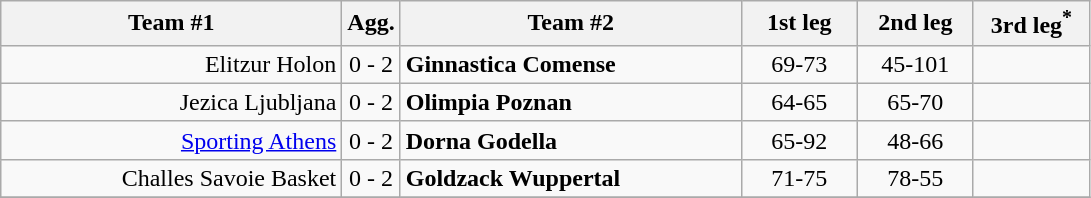<table class=wikitable style="text-align:center">
<tr>
<th width=220>Team #1</th>
<th width=20>Agg.</th>
<th width=220>Team #2</th>
<th width=70>1st leg</th>
<th width=70>2nd leg</th>
<th width=70>3rd leg<sup>*</sup></th>
</tr>
<tr>
<td align=right>Elitzur Holon </td>
<td>0 - 2</td>
<td align=left> <strong>Ginnastica Comense</strong></td>
<td>69-73</td>
<td>45-101</td>
<td></td>
</tr>
<tr>
<td align=right>Jezica Ljubljana </td>
<td>0 - 2</td>
<td align=left> <strong>Olimpia Poznan</strong></td>
<td>64-65</td>
<td>65-70</td>
<td></td>
</tr>
<tr>
<td align=right><a href='#'>Sporting Athens</a>  </td>
<td>0 - 2</td>
<td align=left> <strong>Dorna Godella</strong></td>
<td>65-92</td>
<td>48-66</td>
<td></td>
</tr>
<tr>
<td align=right>Challes Savoie Basket </td>
<td>0 - 2</td>
<td align=left> <strong>Goldzack Wuppertal</strong></td>
<td>71-75</td>
<td>78-55</td>
<td></td>
</tr>
<tr>
</tr>
</table>
